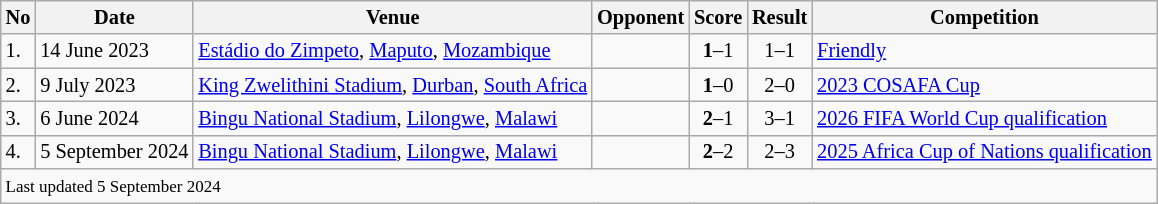<table class="wikitable" style="font-size:85%;">
<tr>
<th>No</th>
<th>Date</th>
<th>Venue</th>
<th>Opponent</th>
<th>Score</th>
<th>Result</th>
<th>Competition</th>
</tr>
<tr>
<td>1.</td>
<td>14 June 2023</td>
<td><a href='#'>Estádio do Zimpeto</a>, <a href='#'>Maputo</a>, <a href='#'>Mozambique</a></td>
<td></td>
<td align=center><strong>1</strong>–1</td>
<td align=center>1–1</td>
<td><a href='#'>Friendly</a></td>
</tr>
<tr>
<td>2.</td>
<td>9 July 2023</td>
<td><a href='#'>King Zwelithini Stadium</a>, <a href='#'>Durban</a>, <a href='#'>South Africa</a></td>
<td></td>
<td align=center><strong>1</strong>–0</td>
<td align=center>2–0</td>
<td><a href='#'>2023 COSAFA Cup</a></td>
</tr>
<tr>
<td>3.</td>
<td>6 June 2024</td>
<td><a href='#'>Bingu National Stadium</a>, <a href='#'>Lilongwe</a>, <a href='#'>Malawi</a></td>
<td></td>
<td align=center><strong>2</strong>–1</td>
<td align=center>3–1</td>
<td><a href='#'>2026 FIFA World Cup qualification</a></td>
</tr>
<tr>
<td>4.</td>
<td>5 September 2024</td>
<td><a href='#'>Bingu National Stadium</a>, <a href='#'>Lilongwe</a>, <a href='#'>Malawi</a></td>
<td></td>
<td align=center><strong>2</strong>–2</td>
<td align=center>2–3</td>
<td><a href='#'>2025 Africa Cup of Nations qualification</a></td>
</tr>
<tr>
<td colspan="7"><small>Last updated 5 September 2024</small></td>
</tr>
</table>
